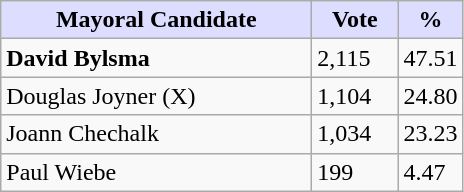<table class="wikitable">
<tr>
<th style="background:#ddf; width:200px;">Mayoral Candidate</th>
<th style="background:#ddf; width:50px;">Vote</th>
<th style="background:#ddf; width:30px;">%</th>
</tr>
<tr>
<td><strong>David Bylsma</strong></td>
<td>2,115</td>
<td>47.51</td>
</tr>
<tr>
<td>Douglas Joyner (X)</td>
<td>1,104</td>
<td>24.80</td>
</tr>
<tr>
<td>Joann Chechalk</td>
<td>1,034</td>
<td>23.23</td>
</tr>
<tr>
<td>Paul Wiebe</td>
<td>199</td>
<td>4.47</td>
</tr>
</table>
